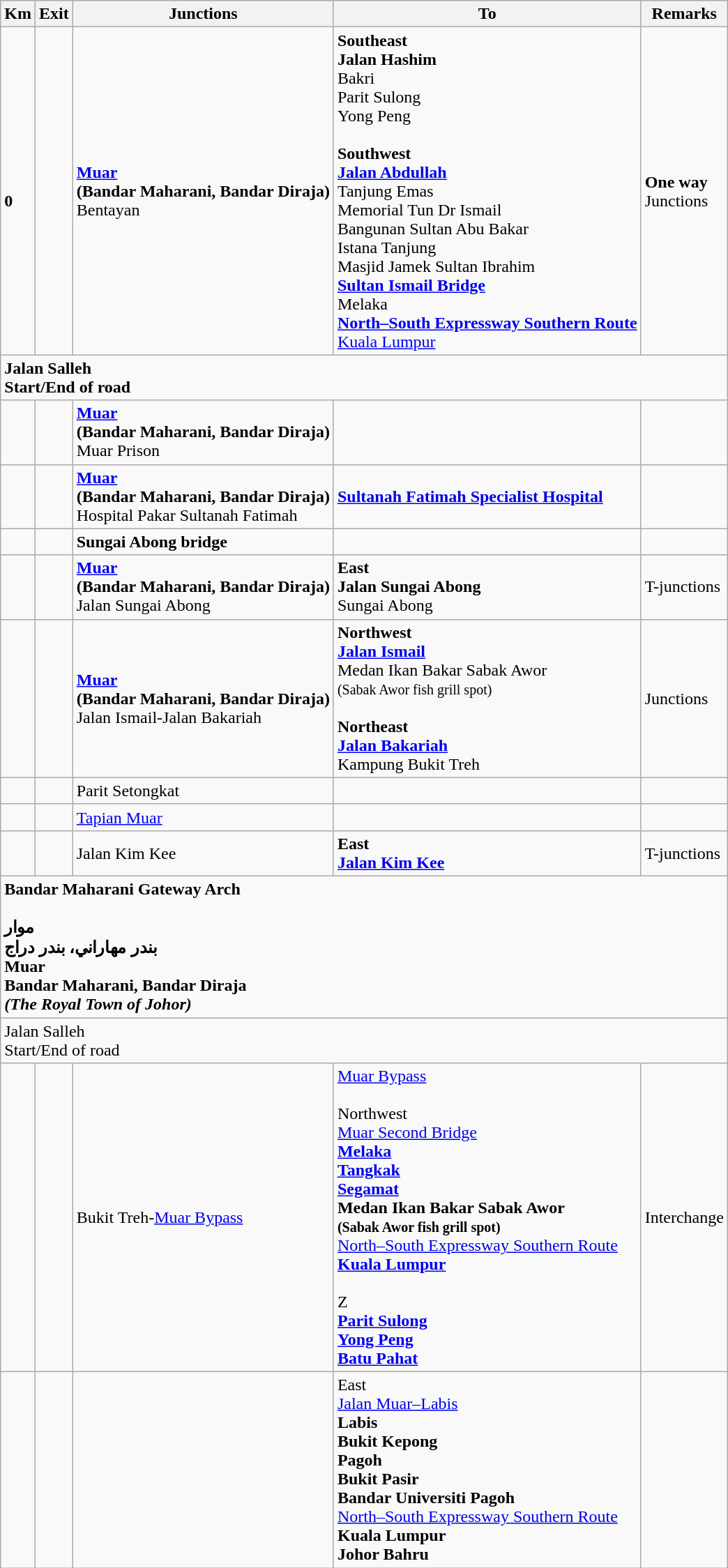<table class="wikitable">
<tr>
<th>Km</th>
<th>Exit</th>
<th>Junctions</th>
<th>To</th>
<th>Remarks</th>
</tr>
<tr>
<td><br><strong>0</strong></td>
<td></td>
<td><strong><a href='#'>Muar</a></strong><br><strong>(Bandar Maharani, Bandar Diraja)</strong><br>Bentayan</td>
<td><strong>Southeast</strong><br><strong>Jalan Hashim</strong><br> Bakri<br> Parit Sulong<br> Yong Peng<br><br><strong>Southwest</strong><br><strong><a href='#'>Jalan Abdullah</a></strong><br>Tanjung Emas<br>Memorial Tun Dr Ismail<br>Bangunan Sultan Abu Bakar<br>Istana Tanjung<br>Masjid Jamek Sultan Ibrahim<br><strong><a href='#'>Sultan Ismail Bridge</a></strong><br> Melaka<br>  <strong><a href='#'>North–South Expressway Southern Route</a></strong><br><a href='#'>Kuala Lumpur</a></td>
<td><strong>One way</strong><br>Junctions</td>
</tr>
<tr>
<td style="width:600px" colspan="6" style="text-align:center;background-color:blue;color:white;"><strong> Jalan Salleh<br>Start/End of road</strong></td>
</tr>
<tr>
<td></td>
<td></td>
<td><strong><a href='#'>Muar</a></strong><br><strong>(Bandar Maharani, Bandar Diraja)</strong><br>Muar Prison</td>
<td></td>
<td></td>
</tr>
<tr>
<td></td>
<td></td>
<td><strong><a href='#'>Muar</a></strong><br><strong>(Bandar Maharani, Bandar Diraja)</strong><br>Hospital Pakar Sultanah Fatimah </td>
<td><strong><a href='#'>Sultanah Fatimah Specialist Hospital</a></strong> </td>
<td></td>
</tr>
<tr>
<td></td>
<td></td>
<td><strong>Sungai Abong bridge</strong></td>
<td></td>
<td></td>
</tr>
<tr>
<td></td>
<td></td>
<td><strong><a href='#'>Muar</a></strong><br><strong>(Bandar Maharani, Bandar Diraja)</strong><br>Jalan Sungai Abong</td>
<td><strong>East</strong><br><strong>Jalan Sungai Abong</strong><br>Sungai Abong</td>
<td>T-junctions</td>
</tr>
<tr>
<td></td>
<td></td>
<td><strong><a href='#'>Muar</a></strong><br><strong>(Bandar Maharani, Bandar Diraja)</strong><br>Jalan Ismail-Jalan Bakariah</td>
<td><strong>Northwest</strong><br> <strong><a href='#'>Jalan Ismail</a></strong><br>Medan Ikan Bakar Sabak Awor  <br><small>(Sabak Awor fish grill spot)</small><br><br><strong>Northeast</strong><br> <strong><a href='#'>Jalan Bakariah</a></strong><br>Kampung Bukit Treh</td>
<td>Junctions</td>
</tr>
<tr>
<td></td>
<td></td>
<td>Parit Setongkat</td>
<td></td>
<td></td>
</tr>
<tr>
<td></td>
<td></td>
<td><a href='#'>Tapian Muar</a></td>
<td></td>
<td></td>
</tr>
<tr>
<td></td>
<td></td>
<td>Jalan Kim Kee</td>
<td><strong>East</strong><br> <strong><a href='#'>Jalan Kim Kee</a></strong></td>
<td>T-junctions</td>
</tr>
<tr>
<td style="width:600px" colspan="6" style="text-align:center;background-color:blue;color:yellow;"><strong>Bandar Maharani Gateway Arch<br><br>موار<br> بندر مهاراني، بندر دراج<br>Muar<br>Bandar Maharani, Bandar Diraja<br><em>(The Royal Town of Johor)<strong><em></td>
</tr>
<tr>
<td style="width:600px" colspan="6" style="text-align:center;background-color:blue;color:white;"></strong> Jalan Salleh<br>Start/End of road<strong></td>
</tr>
<tr>
<td></td>
<td></td>
<td>Bukit Treh-<a href='#'>Muar Bypass</a></td>
<td> </strong><a href='#'>Muar Bypass</a><strong><br><br></strong>Northwest<strong><br> </strong><a href='#'>Muar Second Bridge</a><strong><br> <a href='#'>Melaka</a><br> <a href='#'>Tangkak</a><br> <a href='#'>Segamat</a><br>Medan Ikan Bakar Sabak Awor  <br><small>(Sabak Awor fish grill spot)</small><br>  </strong><a href='#'>North–South Expressway Southern Route</a><strong><br><a href='#'>Kuala Lumpur</a><br><br></strong>Z <strong><br> <a href='#'>Parit Sulong</a><br> <a href='#'>Yong Peng</a><br> <a href='#'>Batu Pahat</a></td>
<td>Interchange</td>
</tr>
<tr>
<td></td>
<td></td>
<td></td>
<td></strong>East<strong><br> </strong><a href='#'>Jalan Muar–Labis</a><strong><br>Labis<br>Bukit Kepong<br>Pagoh<br>Bukit Pasir<br>Bandar Universiti Pagoh <br>  </strong><a href='#'>North–South Expressway Southern Route</a><strong><br>Kuala Lumpur<br>Johor Bahru</td>
<td></td>
</tr>
</table>
